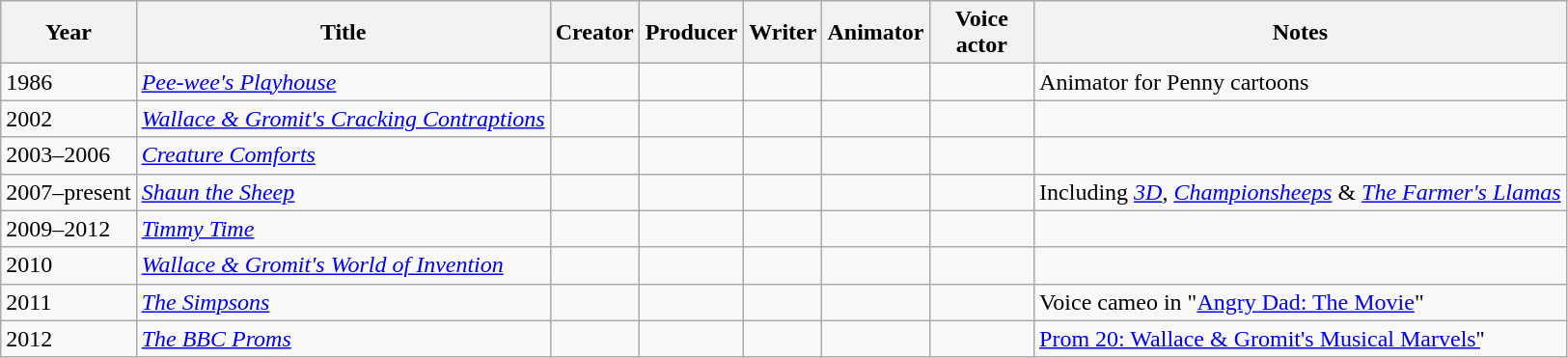<table class="wikitable sortable">
<tr>
<th>Year</th>
<th>Title</th>
<th>Creator</th>
<th style="width:65px;">Producer</th>
<th>Writer</th>
<th>Animator</th>
<th style="width:65px;">Voice actor</th>
<th>Notes</th>
</tr>
<tr>
<td>1986</td>
<td><em><a href='#'>Pee-wee's Playhouse</a></em></td>
<td></td>
<td></td>
<td></td>
<td></td>
<td></td>
<td>Animator for Penny cartoons</td>
</tr>
<tr>
<td>2002</td>
<td><em><a href='#'>Wallace & Gromit's Cracking Contraptions</a></em></td>
<td></td>
<td></td>
<td></td>
<td></td>
<td></td>
<td rowspan="1"></td>
</tr>
<tr>
<td>2003–2006</td>
<td><em><a href='#'>Creature Comforts</a></em></td>
<td></td>
<td></td>
<td></td>
<td></td>
<td></td>
<td rowspan="1"></td>
</tr>
<tr>
<td>2007–present</td>
<td><em><a href='#'>Shaun the Sheep</a></em></td>
<td></td>
<td></td>
<td></td>
<td></td>
<td></td>
<td rowspan="1">Including <em><a href='#'>3D</a></em>, <em><a href='#'>Championsheeps</a></em> & <a href='#'><em>The Farmer's Llamas</em></a></td>
</tr>
<tr>
<td>2009–2012</td>
<td><em><a href='#'>Timmy Time</a></em></td>
<td></td>
<td></td>
<td></td>
<td></td>
<td></td>
<td rowspan="1"></td>
</tr>
<tr>
<td>2010</td>
<td><em><a href='#'>Wallace & Gromit's World of Invention</a></em></td>
<td></td>
<td></td>
<td></td>
<td></td>
<td></td>
<td rowspan="1"></td>
</tr>
<tr>
<td>2011</td>
<td><em><a href='#'>The Simpsons</a></em></td>
<td></td>
<td></td>
<td></td>
<td></td>
<td></td>
<td rowspan="1">Voice cameo in  "<a href='#'>Angry Dad: The Movie</a>"</td>
</tr>
<tr>
<td>2012</td>
<td><em><a href='#'>The BBC Proms</a></em></td>
<td></td>
<td></td>
<td></td>
<td></td>
<td></td>
<td><a href='#'>Prom 20: Wallace & Gromit's Musical Marvels'</a>'</td>
</tr>
</table>
